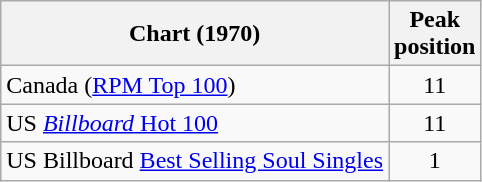<table class="wikitable sortable">
<tr>
<th>Chart (1970)</th>
<th>Peak<br>position</th>
</tr>
<tr>
<td align="left">Canada (<a href='#'>RPM Top 100</a>)</td>
<td align="center">11</td>
</tr>
<tr>
<td align="left">US <a href='#'><em>Billboard</em> Hot 100</a></td>
<td align="center">11</td>
</tr>
<tr>
<td align="left">US Billboard <a href='#'>Best Selling Soul Singles</a></td>
<td align="center">1</td>
</tr>
</table>
